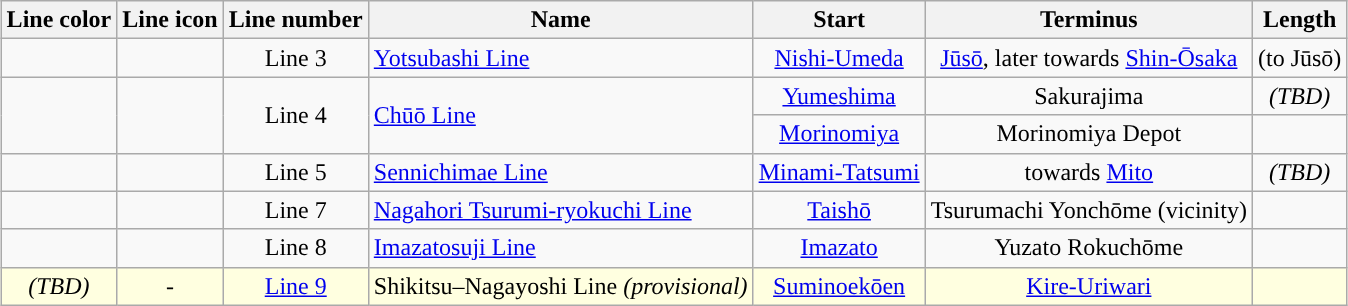<table class="wikitable sortable" style=margin:auto;font-align:center;text-align:center>
<tr>
<th>Line color</th>
<th>Line icon</th>
<th>Line number</th>
<th>Name</th>
<th>Start</th>
<th>Terminus</th>
<th>Length</th>
</tr>
<tr>
<td style="background:#"></td>
<td style="text-align:center;"></td>
<td>Line 3</td>
<td style="text-align:left;"><a href='#'>Yotsubashi Line</a></td>
<td><a href='#'>Nishi-Umeda</a></td>
<td><a href='#'>Jūsō</a>, later towards <a href='#'>Shin-Ōsaka</a></td>
<td> (to Jūsō)</td>
</tr>
<tr>
<td rowspan="2" style="background:#"></td>
<td rowspan="2" style="text-align:center;"></td>
<td rowspan="2">Line 4</td>
<td rowspan="2" style="text-align:left;"><a href='#'>Chūō Line</a></td>
<td><a href='#'>Yumeshima</a></td>
<td>Sakurajima</td>
<td><em>(TBD)</em></td>
</tr>
<tr>
<td><a href='#'>Morinomiya</a></td>
<td>Morinomiya Depot</td>
<td></td>
</tr>
<tr>
<td style="background:#"></td>
<td style="text-align:center;"></td>
<td>Line 5</td>
<td style="text-align:left;"><a href='#'>Sennichimae Line</a></td>
<td><a href='#'>Minami-Tatsumi</a></td>
<td>towards <a href='#'>Mito</a></td>
<td><em>(TBD)</em></td>
</tr>
<tr>
<td style="background:#"></td>
<td style="text-align:center;"></td>
<td>Line 7</td>
<td style="text-align:left;"><a href='#'>Nagahori Tsurumi-ryokuchi Line</a></td>
<td><a href='#'>Taishō</a></td>
<td>Tsurumachi Yonchōme (vicinity)</td>
<td></td>
</tr>
<tr>
<td style="background:#"></td>
<td style="text-align:center;"></td>
<td>Line 8</td>
<td style="text-align:left;"><a href='#'>Imazatosuji Line</a></td>
<td><a href='#'>Imazato</a></td>
<td>Yuzato Rokuchōme</td>
<td></td>
</tr>
<tr bgcolor="#FFFFE0">
<td><em>(TBD)</em></td>
<td style="text-align:center;">-</td>
<td><a href='#'>Line 9</a></td>
<td style="text-align:left;">Shikitsu–Nagayoshi Line <em>(provisional)</em></td>
<td><a href='#'>Suminoekōen</a></td>
<td><a href='#'>Kire-Uriwari</a></td>
<td></td>
</tr>
</table>
